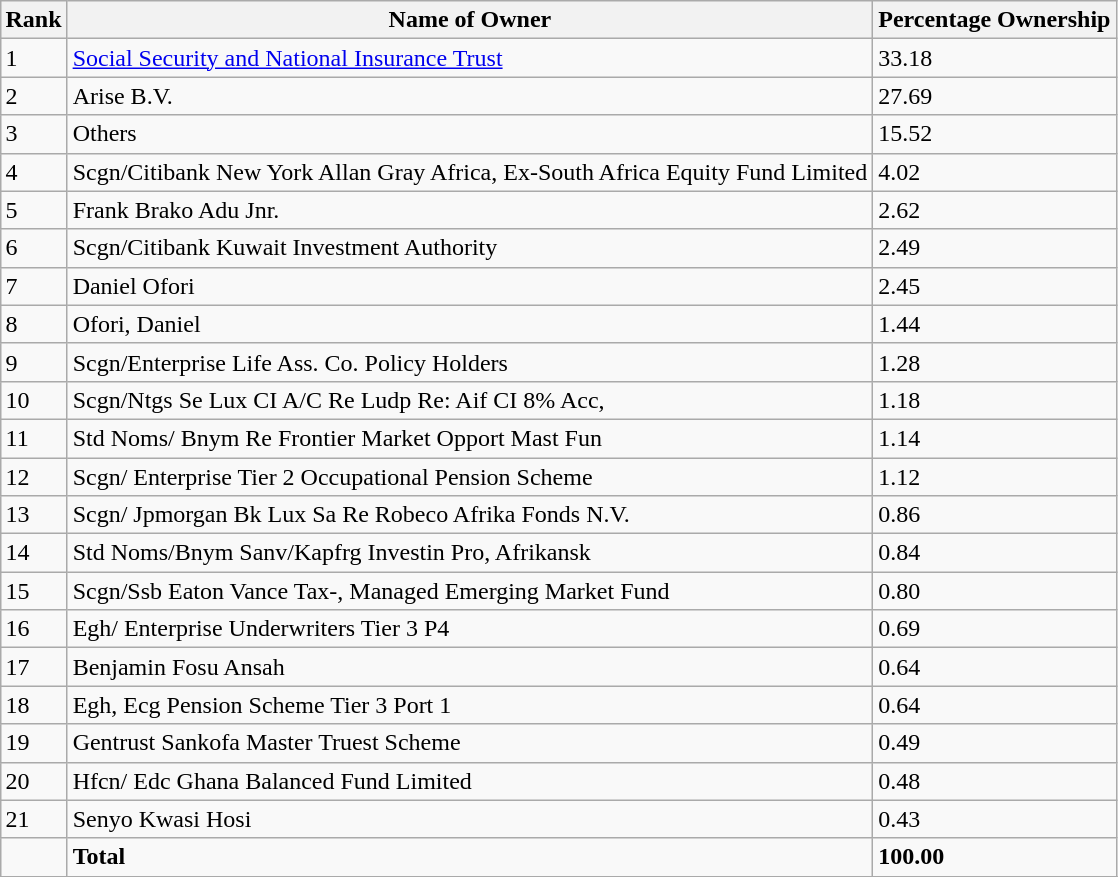<table class="wikitable sortable" style="margin-left:auto;margin-right:auto">
<tr>
<th style="width:2em;">Rank</th>
<th>Name of Owner</th>
<th>Percentage Ownership</th>
</tr>
<tr>
<td>1</td>
<td><a href='#'>Social Security and National Insurance Trust</a></td>
<td>33.18</td>
</tr>
<tr>
<td>2</td>
<td>Arise B.V.</td>
<td>27.69</td>
</tr>
<tr>
<td>3</td>
<td>Others</td>
<td>15.52</td>
</tr>
<tr>
<td>4</td>
<td>Scgn/Citibank New York Allan Gray Africa, Ex-South Africa Equity Fund Limited</td>
<td>4.02</td>
</tr>
<tr>
<td>5</td>
<td>Frank Brako Adu Jnr.</td>
<td>2.62</td>
</tr>
<tr>
<td>6</td>
<td>Scgn/Citibank Kuwait Investment Authority</td>
<td>2.49</td>
</tr>
<tr>
<td>7</td>
<td>Daniel Ofori</td>
<td>2.45</td>
</tr>
<tr>
<td>8</td>
<td>Ofori, Daniel</td>
<td>1.44</td>
</tr>
<tr>
<td>9</td>
<td>Scgn/Enterprise Life Ass. Co. Policy Holders</td>
<td>1.28</td>
</tr>
<tr>
<td>10</td>
<td>Scgn/Ntgs Se Lux CI A/C Re Ludp Re: Aif CI 8% Acc,</td>
<td>1.18</td>
</tr>
<tr>
<td>11</td>
<td>Std Noms/ Bnym Re Frontier Market Opport Mast Fun</td>
<td>1.14</td>
</tr>
<tr>
<td>12</td>
<td>Scgn/ Enterprise Tier 2 Occupational Pension Scheme</td>
<td>1.12</td>
</tr>
<tr>
<td>13</td>
<td>Scgn/ Jpmorgan Bk Lux Sa Re Robeco Afrika Fonds N.V.</td>
<td>0.86</td>
</tr>
<tr>
<td>14</td>
<td>Std Noms/Bnym Sanv/Kapfrg Investin Pro, Afrikansk</td>
<td>0.84</td>
</tr>
<tr>
<td>15</td>
<td>Scgn/Ssb Eaton Vance Tax-, Managed Emerging Market Fund</td>
<td>0.80</td>
</tr>
<tr>
<td>16</td>
<td>Egh/ Enterprise Underwriters Tier 3 P4</td>
<td>0.69</td>
</tr>
<tr>
<td>17</td>
<td>Benjamin Fosu Ansah</td>
<td>0.64</td>
</tr>
<tr>
<td>18</td>
<td>Egh, Ecg Pension Scheme Tier 3 Port 1</td>
<td>0.64</td>
</tr>
<tr>
<td>19</td>
<td>Gentrust Sankofa Master Truest Scheme</td>
<td>0.49</td>
</tr>
<tr>
<td>20</td>
<td>Hfcn/ Edc Ghana Balanced Fund Limited</td>
<td>0.48</td>
</tr>
<tr>
<td>21</td>
<td>Senyo Kwasi Hosi</td>
<td>0.43</td>
</tr>
<tr>
<td></td>
<td><strong>Total</strong></td>
<td><strong>100.00</strong></td>
</tr>
<tr>
</tr>
</table>
